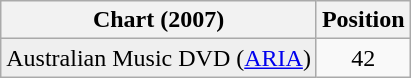<table class="wikitable sortable plainrowheaders">
<tr>
<th>Chart (2007)</th>
<th>Position</th>
</tr>
<tr>
<td bgcolor="#efefef">Australian Music DVD (<a href='#'>ARIA</a>)</td>
<td align="center">42</td>
</tr>
</table>
